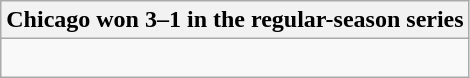<table class="wikitable collapsible collapsed">
<tr>
<th>Chicago won 3–1 in the regular-season series</th>
</tr>
<tr>
<td><br>


</td>
</tr>
</table>
